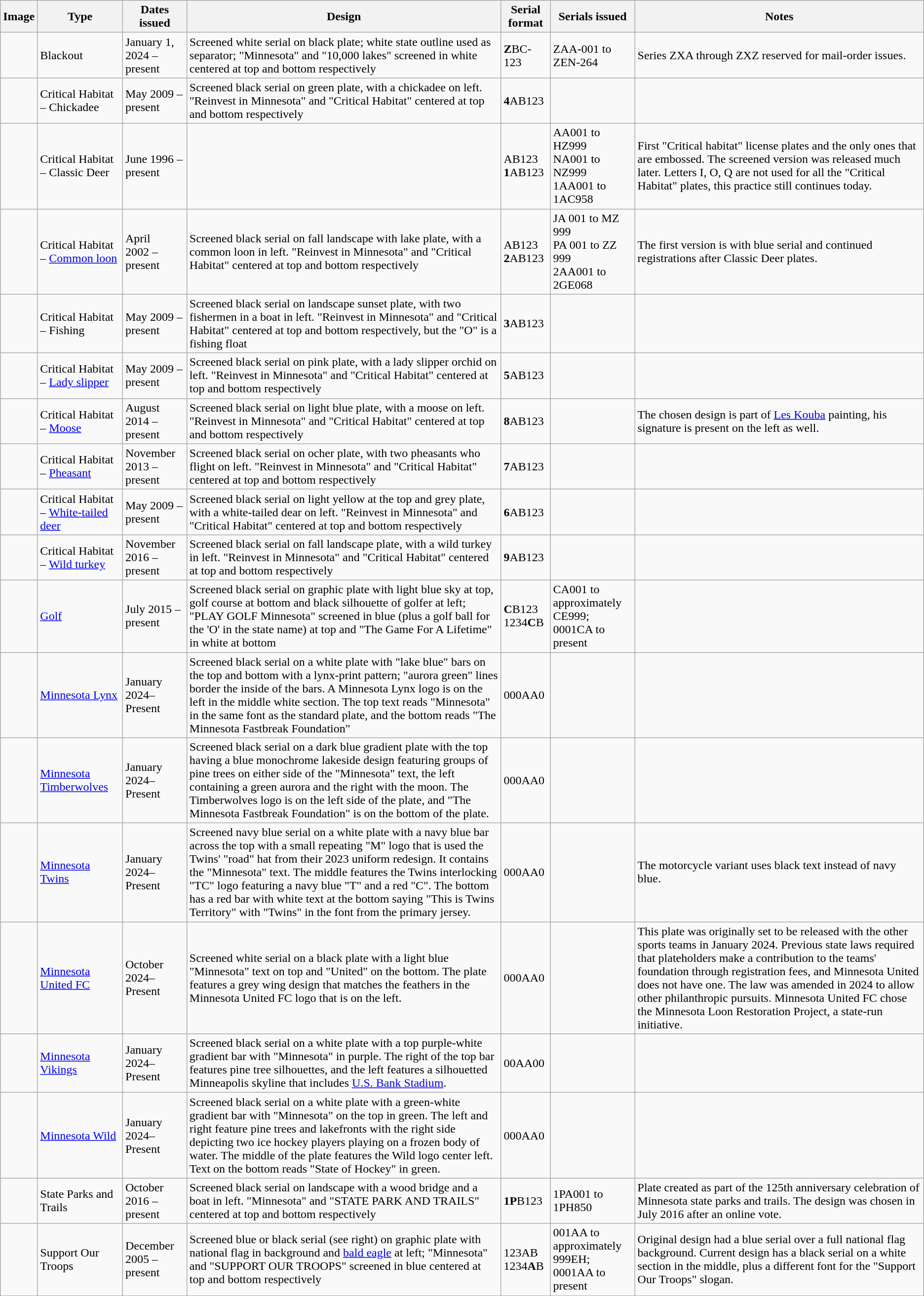<table class="wikitable sortable">
<tr>
<th>Image</th>
<th>Type</th>
<th>Dates issued</th>
<th>Design</th>
<th>Serial format</th>
<th>Serials issued</th>
<th>Notes</th>
</tr>
<tr>
<td></td>
<td>Blackout</td>
<td data-sort-value="2024-01">January 1, 2024 – present</td>
<td>Screened white serial on black plate; white state outline used as separator; "Minnesota" and "10,000 lakes" screened in white centered at top and bottom respectively</td>
<td><strong>Z</strong>BC-123</td>
<td>ZAA-001 to ZEN-264 </td>
<td>Series ZXA through ZXZ reserved for mail-order issues.</td>
</tr>
<tr>
<td></td>
<td>Critical Habitat – Chickadee</td>
<td data-sort-value="2009-05">May 2009 – present</td>
<td>Screened black serial on green plate, with a chickadee on left. "Reinvest in Minnesota" and "Critical Habitat" centered at top and bottom respectively</td>
<td><strong>4</strong>AB123</td>
<td></td>
<td></td>
</tr>
<tr>
<td></td>
<td>Critical Habitat – Classic Deer</td>
<td data-sort-value="1996-06">June 1996 – present</td>
<td></td>
<td>AB123<br><strong>1</strong>AB123</td>
<td>AA001 to HZ999<br>NA001 to NZ999<br>1AA001 to 1AC958 </td>
<td>First "Critical habitat" license plates and the only ones that are embossed. The screened version was released much later. Letters I, O, Q are not used for all the "Critical Habitat" plates, this practice still continues today.</td>
</tr>
<tr>
<td></td>
<td>Critical Habitat – <a href='#'>Common loon</a></td>
<td data-sort-value="2002-04">April 2002 – present</td>
<td>Screened black serial on fall landscape with lake plate, with a common loon in left. "Reinvest in Minnesota" and "Critical Habitat" centered at top and bottom respectively</td>
<td>AB123<br><strong>2</strong>AB123</td>
<td>JA 001 to MZ 999<br>PA 001 to ZZ 999<br>2AA001 to 2GE068 </td>
<td>The first version is with blue serial and continued registrations after Classic Deer plates.</td>
</tr>
<tr>
<td></td>
<td>Critical Habitat – Fishing</td>
<td data-sort-value="2009-05">May 2009 – present</td>
<td>Screened black serial on landscape sunset plate, with two fishermen in a boat in left. "Reinvest in Minnesota" and "Critical Habitat" centered at top and bottom respectively, but the "O" is a fishing float</td>
<td><strong>3</strong>AB123</td>
<td></td>
<td></td>
</tr>
<tr>
<td></td>
<td>Critical Habitat – <a href='#'>Lady slipper</a></td>
<td data-sort-value="2009-05">May 2009 – present</td>
<td>Screened black serial on pink plate, with a lady slipper orchid on left. "Reinvest in Minnesota" and "Critical Habitat" centered at top and bottom respectively</td>
<td><strong>5</strong>AB123</td>
<td></td>
<td></td>
</tr>
<tr>
<td></td>
<td>Critical Habitat – <a href='#'>Moose</a></td>
<td data-sort-value="2014-08">August 2014 – present</td>
<td>Screened black serial on light blue plate, with a moose on left. "Reinvest in Minnesota" and "Critical Habitat" centered at top and bottom respectively</td>
<td><strong>8</strong>AB123</td>
<td></td>
<td>The chosen design is part of <a href='#'>Les Kouba</a> painting, his signature is present on the left as well.</td>
</tr>
<tr>
<td></td>
<td>Critical Habitat – <a href='#'>Pheasant</a></td>
<td data-sort-value="2013-11">November 2013 – present</td>
<td>Screened black serial on ocher plate, with two pheasants who flight on left. "Reinvest in Minnesota" and "Critical Habitat" centered at top and bottom respectively</td>
<td><strong>7</strong>AB123</td>
<td></td>
<td></td>
</tr>
<tr>
<td></td>
<td>Critical Habitat – <a href='#'>White-tailed deer</a></td>
<td data-sort-value="2009-05">May 2009 – present</td>
<td>Screened black serial on light yellow at the top and grey plate, with a white-tailed dear on left. "Reinvest in Minnesota" and "Critical Habitat" centered at top and bottom respectively</td>
<td><strong>6</strong>AB123</td>
<td></td>
<td></td>
</tr>
<tr>
<td></td>
<td>Critical Habitat – <a href='#'>Wild turkey</a></td>
<td data-sort-value="2016-11">November 2016 – present</td>
<td>Screened black serial on fall landscape plate, with a wild turkey in left. "Reinvest in Minnesota" and "Critical Habitat" centered at top and bottom respectively</td>
<td><strong>9</strong>AB123</td>
<td></td>
<td></td>
</tr>
<tr>
<td></td>
<td><a href='#'>Golf</a></td>
<td data-sort-value="2015-07">July 2015 – present</td>
<td>Screened black serial on graphic plate with light blue sky at top, golf course at bottom and black silhouette of golfer at left; "PLAY GOLF Minnesota" screened in blue (plus a golf ball for the 'O' in the state name) at top and "The Game For A Lifetime" in white at bottom</td>
<td><strong>C</strong>B123<br>1234<strong>C</strong>B</td>
<td>CA001 to approximately CE999;<br>0001CA to present</td>
<td></td>
</tr>
<tr>
<td></td>
<td><a href='#'>Minnesota Lynx</a></td>
<td>January 2024–Present</td>
<td>Screened black serial on a white plate with "lake blue" bars on the top and bottom with a lynx-print pattern; "aurora green" lines border the inside of the bars. A Minnesota Lynx logo is on the left in the middle white section. The top text reads "Minnesota" in the same font as the standard plate, and the bottom reads "The Minnesota Fastbreak Foundation"</td>
<td>000AA0</td>
<td></td>
<td></td>
</tr>
<tr>
<td></td>
<td><a href='#'>Minnesota Timberwolves</a></td>
<td>January 2024–Present</td>
<td>Screened black serial on a dark blue gradient plate with the top having a blue monochrome lakeside design featuring groups of pine trees on either side of the "Minnesota" text, the left containing a green aurora and the right with the moon. The Timberwolves logo is on the left side of the plate, and "The Minnesota Fastbreak Foundation" is on the bottom of the plate.</td>
<td>000AA0</td>
<td></td>
<td></td>
</tr>
<tr>
<td></td>
<td><a href='#'>Minnesota Twins</a></td>
<td>January 2024–Present</td>
<td>Screened navy blue serial on a white plate with a navy blue bar across the top with a small repeating "M" logo that is used the Twins' "road" hat from their 2023 uniform redesign. It contains the "Minnesota" text. The middle features the Twins interlocking "TC" logo featuring a navy blue "T" and a red "C". The bottom has a red bar with white text at the bottom saying "This is Twins Territory" with "Twins" in the font from the primary jersey.</td>
<td>000AA0</td>
<td></td>
<td>The motorcycle variant uses black text instead of navy blue.</td>
</tr>
<tr>
<td></td>
<td><a href='#'>Minnesota United FC</a></td>
<td>October 2024–Present</td>
<td>Screened white serial on a black plate with a light blue "Minnesota" text on top and "United" on the bottom. The plate features a grey wing design that matches the feathers in the Minnesota United FC logo that is on the left.</td>
<td>000AA0</td>
<td></td>
<td>This plate was originally set to be released with the other sports teams in January 2024. Previous state laws required that plateholders make a contribution to the teams' foundation through registration fees, and Minnesota United does not have one. The law was amended in 2024 to allow other philanthropic pursuits. Minnesota United FC chose the Minnesota Loon Restoration Project, a state-run initiative.</td>
</tr>
<tr>
<td></td>
<td><a href='#'>Minnesota Vikings</a></td>
<td>January 2024–Present</td>
<td>Screened black serial on a white plate with a top purple-white gradient bar with "Minnesota" in purple. The right of the top bar features pine tree silhouettes, and the left features a silhouetted Minneapolis skyline that includes <a href='#'>U.S. Bank Stadium</a>.</td>
<td>00AA00</td>
<td></td>
<td></td>
</tr>
<tr>
<td></td>
<td><a href='#'>Minnesota Wild</a></td>
<td>January 2024–Present</td>
<td>Screened black serial on a white plate with a green-white gradient bar with "Minnesota" on the top in green. The left and right feature pine trees and lakefronts with the right side depicting two ice hockey players playing on a frozen body of water. The middle of the plate features the Wild logo center left. Text on the bottom reads "State of Hockey" in green.</td>
<td>000AA0</td>
<td></td>
<td></td>
</tr>
<tr>
<td></td>
<td>State Parks and Trails</td>
<td data-sort-value="2016-10">October 2016 – present</td>
<td>Screened black serial on landscape with a wood bridge and a boat in left. "Minnesota" and "STATE PARK AND TRAILS" centered at top and bottom respectively</td>
<td><strong>1P</strong>B123</td>
<td>1PA001 to 1PH850 </td>
<td>Plate created as part of the 125th anniversary celebration of Minnesota state parks and trails. The design was chosen in July 2016 after an online vote.</td>
</tr>
<tr>
<td></td>
<td>Support Our Troops</td>
<td data-sort-value="2005-12">December 2005 – present</td>
<td>Screened blue or black serial (see right) on graphic plate with national flag in background and <a href='#'>bald eagle</a> at left; "Minnesota" and "SUPPORT OUR TROOPS" screened in blue centered at top and bottom respectively</td>
<td>123AB<br>1234<strong>A</strong>B</td>
<td>001AA to approximately 999EH;<br>0001AA to present</td>
<td>Original design had a blue serial over a full national flag background. Current design has a black serial on a white section in the middle, plus a different font for the "Support Our Troops" slogan.</td>
</tr>
</table>
